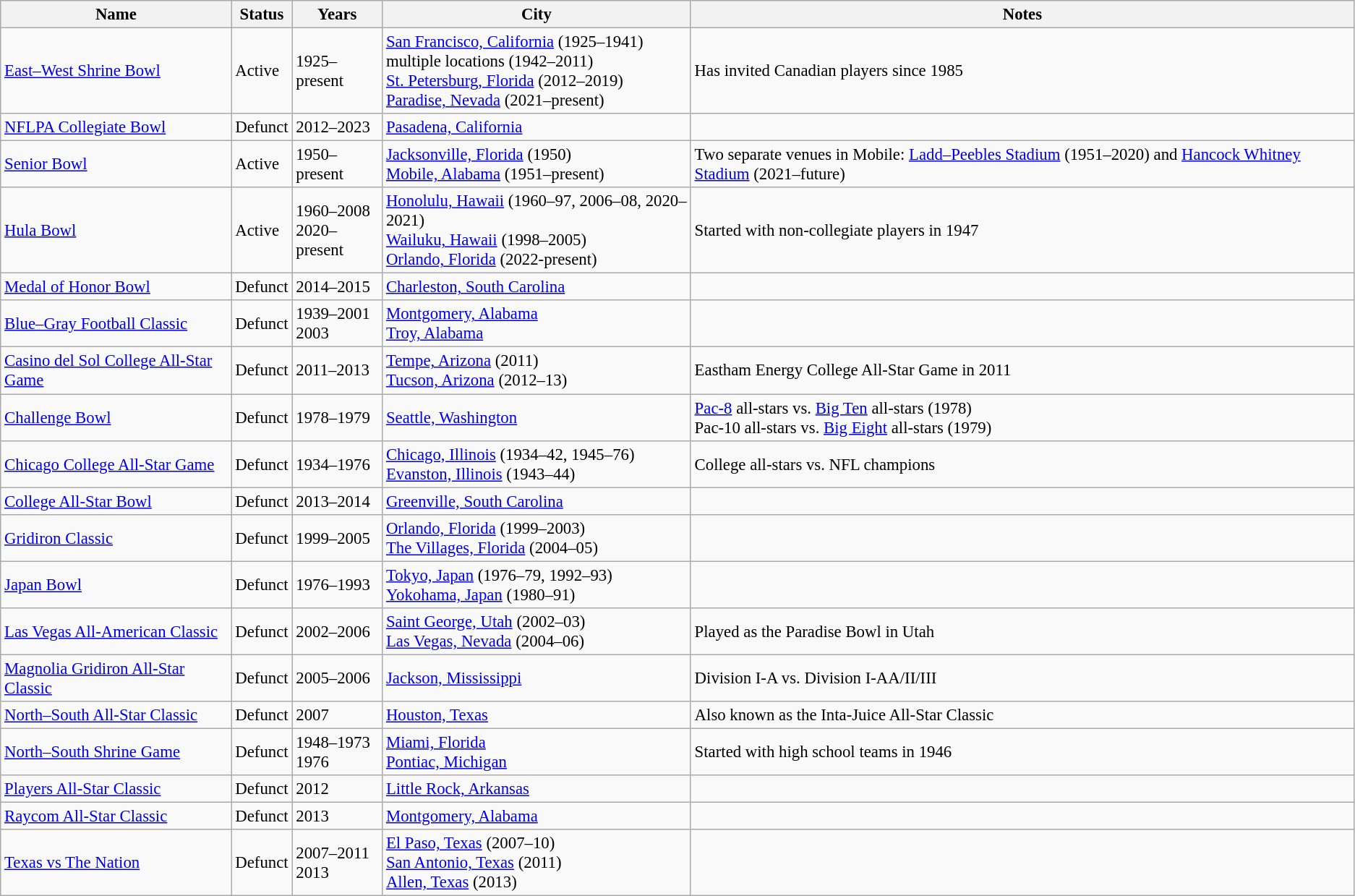<table class="wikitable sortable" style="font-size:95%">
<tr>
<th>Name</th>
<th>Status</th>
<th>Years</th>
<th>City</th>
<th class="unsortable">Notes</th>
</tr>
<tr>
<td><a href='#'>East–West Shrine Bowl</a></td>
<td>Active</td>
<td>1925–present</td>
<td><a href='#'>San Francisco, California</a> (1925–1941)<br>multiple locations (1942–2011)<br><a href='#'>St. Petersburg, Florida</a> (2012–2019)<br><a href='#'>Paradise, Nevada</a> (2021–present)</td>
<td>Has invited Canadian players since 1985</td>
</tr>
<tr>
<td><a href='#'>NFLPA Collegiate Bowl</a></td>
<td>Defunct</td>
<td>2012–2023</td>
<td><a href='#'>Pasadena, California</a></td>
<td></td>
</tr>
<tr>
<td><a href='#'>Senior Bowl</a></td>
<td>Active</td>
<td>1950–present</td>
<td><a href='#'>Jacksonville, Florida</a> (1950)<br><a href='#'>Mobile, Alabama</a> (1951–present)</td>
<td>Two separate venues in Mobile: <a href='#'>Ladd–Peebles Stadium</a> (1951–2020) and <a href='#'>Hancock Whitney Stadium</a> (2021–future)</td>
</tr>
<tr>
<td><a href='#'>Hula Bowl</a></td>
<td>Active</td>
<td>1960–2008<br>2020–present</td>
<td><a href='#'>Honolulu, Hawaii</a> (1960–97, 2006–08, 2020–2021)<br><a href='#'>Wailuku, Hawaii</a> (1998–2005)<br><a href='#'>Orlando, Florida</a> (2022-present)</td>
<td>Started with non-collegiate players in 1947</td>
</tr>
<tr>
<td><a href='#'>Medal of Honor Bowl</a></td>
<td>Defunct</td>
<td>2014–2015</td>
<td><a href='#'>Charleston, South Carolina</a></td>
<td></td>
</tr>
<tr>
<td><a href='#'>Blue–Gray Football Classic</a></td>
<td>Defunct</td>
<td>1939–2001<br>2003</td>
<td><a href='#'>Montgomery, Alabama</a><br><a href='#'>Troy, Alabama</a></td>
<td></td>
</tr>
<tr>
<td><a href='#'>Casino del Sol College All-Star Game</a></td>
<td>Defunct</td>
<td>2011–2013</td>
<td><a href='#'>Tempe, Arizona</a> (2011)<br><a href='#'>Tucson, Arizona</a> (2012–13)</td>
<td>Eastham Energy College All-Star Game in 2011</td>
</tr>
<tr>
<td><a href='#'>Challenge Bowl</a></td>
<td>Defunct</td>
<td>1978–1979</td>
<td><a href='#'>Seattle, Washington</a></td>
<td><a href='#'>Pac-8</a> all-stars vs. <a href='#'>Big Ten</a> all-stars (1978)<br>Pac-10 all-stars vs. <a href='#'>Big Eight</a> all-stars (1979)</td>
</tr>
<tr>
<td><a href='#'>Chicago College All-Star Game</a></td>
<td>Defunct</td>
<td>1934–1976</td>
<td><a href='#'>Chicago, Illinois</a> (1934–42, 1945–76)<br><a href='#'>Evanston, Illinois</a> (1943–44)</td>
<td>College all-stars vs. NFL champions</td>
</tr>
<tr>
<td><a href='#'>College All-Star Bowl</a></td>
<td>Defunct</td>
<td>2013–2014</td>
<td><a href='#'>Greenville, South Carolina</a></td>
<td></td>
</tr>
<tr>
<td><a href='#'>Gridiron Classic</a></td>
<td>Defunct</td>
<td>1999–2005</td>
<td><a href='#'>Orlando, Florida</a> (1999–2003)<br><a href='#'>The Villages, Florida</a> (2004–05)</td>
<td></td>
</tr>
<tr>
<td><a href='#'>Japan Bowl</a></td>
<td>Defunct</td>
<td>1976–1993</td>
<td><a href='#'>Tokyo, Japan</a> (1976–79, 1992–93)<br><a href='#'>Yokohama, Japan</a> (1980–91)</td>
<td></td>
</tr>
<tr>
<td><a href='#'>Las Vegas All-American Classic</a></td>
<td>Defunct</td>
<td>2002–2006</td>
<td><a href='#'>Saint George, Utah</a> (2002–03)<br><a href='#'>Las Vegas, Nevada</a> (2004–06)</td>
<td>Played as the Paradise Bowl in Utah</td>
</tr>
<tr>
<td><a href='#'>Magnolia Gridiron All-Star Classic</a></td>
<td>Defunct</td>
<td>2005–2006</td>
<td><a href='#'>Jackson, Mississippi</a></td>
<td>Division I-A vs. Division I-AA/II/III</td>
</tr>
<tr>
<td><a href='#'>North–South All-Star Classic</a></td>
<td>Defunct</td>
<td>2007</td>
<td><a href='#'>Houston, Texas</a></td>
<td>Also known as the Inta-Juice All-Star Classic</td>
</tr>
<tr>
<td><a href='#'>North–South Shrine Game</a></td>
<td>Defunct</td>
<td>1948–1973<br>1976</td>
<td><a href='#'>Miami, Florida</a><br><a href='#'>Pontiac, Michigan</a></td>
<td>Started with high school teams in 1946</td>
</tr>
<tr>
<td><a href='#'>Players All-Star Classic</a></td>
<td>Defunct</td>
<td>2012</td>
<td><a href='#'>Little Rock, Arkansas</a></td>
<td></td>
</tr>
<tr>
<td><a href='#'>Raycom All-Star Classic</a></td>
<td>Defunct</td>
<td>2013</td>
<td><a href='#'>Montgomery, Alabama</a></td>
<td></td>
</tr>
<tr>
<td><a href='#'>Texas vs The Nation</a></td>
<td>Defunct</td>
<td>2007–2011<br>2013</td>
<td><a href='#'>El Paso, Texas</a> (2007–10)<br><a href='#'>San Antonio, Texas</a> (2011)<br><a href='#'>Allen, Texas</a> (2013)</td>
<td></td>
</tr>
</table>
